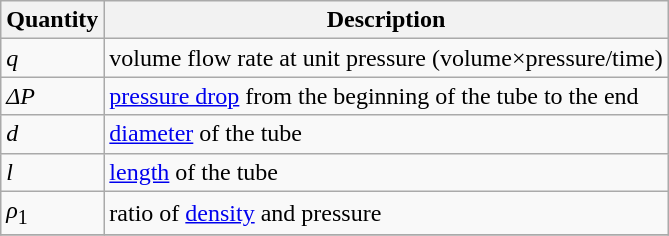<table class="wikitable">
<tr>
<th scope="col">Quantity</th>
<th scope="col">Description</th>
</tr>
<tr>
<td><em>q</em></td>
<td>volume flow rate at unit pressure (volume×pressure/time)</td>
</tr>
<tr>
<td><em>ΔP</em></td>
<td><a href='#'>pressure drop</a> from the beginning of the tube to the end</td>
</tr>
<tr>
<td><em>d</em></td>
<td><a href='#'>diameter</a> of the tube</td>
</tr>
<tr>
<td><em>l</em></td>
<td><a href='#'>length</a> of the tube</td>
</tr>
<tr>
<td><em>ρ</em><sub>1</sub></td>
<td>ratio of <a href='#'>density</a> and pressure</td>
</tr>
<tr>
</tr>
</table>
